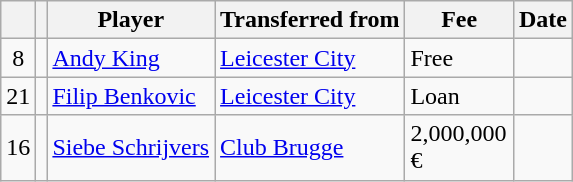<table class="wikitable plainrowheaders sortable">
<tr>
<th></th>
<th></th>
<th scope=col>Player</th>
<th>Transferred from</th>
<th !scope=col; style="width: 65px;">Fee</th>
<th scope=col>Date</th>
</tr>
<tr>
<td align=center>8</td>
<td align=center></td>
<td> <a href='#'>Andy King</a></td>
<td> <a href='#'>Leicester City</a></td>
<td>Free</td>
<td></td>
</tr>
<tr>
<td align=center>21</td>
<td align=center></td>
<td> <a href='#'>Filip Benkovic</a></td>
<td> <a href='#'>Leicester City</a></td>
<td>Loan</td>
<td></td>
</tr>
<tr>
<td align=center>16</td>
<td align=center></td>
<td> <a href='#'>Siebe Schrijvers</a></td>
<td> <a href='#'>Club Brugge</a></td>
<td>2,000,000 €</td>
<td></td>
</tr>
</table>
